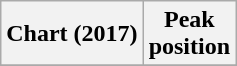<table class="wikitable plainrowheaders" style="text-align:center">
<tr>
<th scope="col">Chart (2017)</th>
<th scope="col">Peak<br>position</th>
</tr>
<tr>
</tr>
</table>
